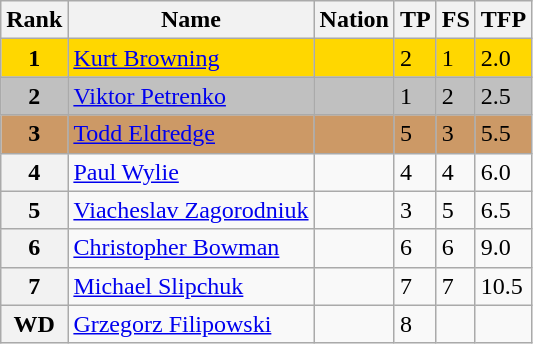<table class="wikitable">
<tr>
<th>Rank</th>
<th>Name</th>
<th>Nation</th>
<th>TP</th>
<th>FS</th>
<th>TFP</th>
</tr>
<tr bgcolor="gold">
<td align="center"><strong>1</strong></td>
<td><a href='#'>Kurt Browning</a></td>
<td></td>
<td>2</td>
<td>1</td>
<td>2.0</td>
</tr>
<tr bgcolor="silver">
<td align="center"><strong>2 </strong></td>
<td><a href='#'>Viktor Petrenko</a></td>
<td></td>
<td>1</td>
<td>2</td>
<td>2.5</td>
</tr>
<tr bgcolor="cc9966">
<td align="center"><strong>3</strong></td>
<td><a href='#'>Todd Eldredge</a></td>
<td></td>
<td>5</td>
<td>3</td>
<td>5.5</td>
</tr>
<tr>
<th>4</th>
<td><a href='#'>Paul Wylie</a></td>
<td></td>
<td>4</td>
<td>4</td>
<td>6.0</td>
</tr>
<tr>
<th>5</th>
<td><a href='#'>Viacheslav Zagorodniuk</a></td>
<td></td>
<td>3</td>
<td>5</td>
<td>6.5</td>
</tr>
<tr>
<th>6</th>
<td><a href='#'>Christopher Bowman</a></td>
<td></td>
<td>6</td>
<td>6</td>
<td>9.0</td>
</tr>
<tr>
<th>7</th>
<td><a href='#'>Michael Slipchuk</a></td>
<td></td>
<td>7</td>
<td>7</td>
<td>10.5</td>
</tr>
<tr>
<th>WD</th>
<td><a href='#'>Grzegorz Filipowski</a></td>
<td></td>
<td>8</td>
<td></td>
<td></td>
</tr>
</table>
